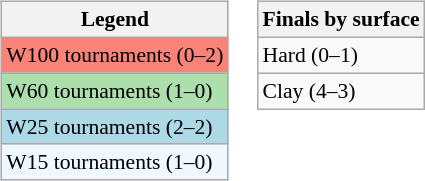<table>
<tr valign=top>
<td><br><table class=wikitable style="font-size:90%">
<tr>
<th>Legend</th>
</tr>
<tr style="background:#f88379;">
<td>W100 tournaments (0–2)</td>
</tr>
<tr style="background:#addfad;">
<td>W60 tournaments (1–0)</td>
</tr>
<tr style="background:lightblue;">
<td>W25 tournaments (2–2)</td>
</tr>
<tr style="background:#f0f8ff;">
<td>W15 tournaments (1–0)</td>
</tr>
</table>
</td>
<td><br><table class=wikitable style="font-size:90%">
<tr>
<th>Finals by surface</th>
</tr>
<tr>
<td>Hard (0–1)</td>
</tr>
<tr>
<td>Clay (4–3)</td>
</tr>
</table>
</td>
</tr>
</table>
